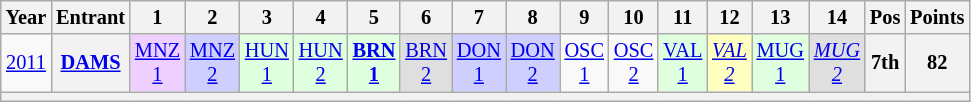<table class="wikitable" style="text-align:center; font-size:85%">
<tr>
<th>Year</th>
<th>Entrant</th>
<th>1</th>
<th>2</th>
<th>3</th>
<th>4</th>
<th>5</th>
<th>6</th>
<th>7</th>
<th>8</th>
<th>9</th>
<th>10</th>
<th>11</th>
<th>12</th>
<th>13</th>
<th>14</th>
<th>Pos</th>
<th>Points</th>
</tr>
<tr>
<td><a href='#'>2011</a></td>
<th nowrap><a href='#'>DAMS</a></th>
<td style="background:#EFCFFF;"><a href='#'>MNZ<br>1</a><br></td>
<td style="background:#CFCFFF;"><a href='#'>MNZ<br>2</a><br></td>
<td style="background:#DFFFDF;"><a href='#'>HUN<br>1</a><br></td>
<td style="background:#DFFFDF;"><a href='#'>HUN<br>2</a><br></td>
<td style="background:#DFFFDF;"><strong><a href='#'>BRN<br>1</a></strong><br></td>
<td style="background:#DFDFDF;"><a href='#'>BRN<br>2</a><br></td>
<td style="background:#CFCFFF;"><a href='#'>DON<br>1</a><br></td>
<td style="background:#CFCFFF;"><a href='#'>DON<br>2</a><br></td>
<td><a href='#'>OSC<br>1</a></td>
<td><a href='#'>OSC<br>2</a></td>
<td style="background:#DFFFDF;"><a href='#'>VAL<br>1</a><br></td>
<td style="background:#FFFFBF;"><em><a href='#'>VAL<br>2</a></em><br></td>
<td style="background:#DFFFDF;"><a href='#'>MUG<br>1</a><br></td>
<td style="background:#DFDFDF;"><em><a href='#'>MUG<br>2</a></em><br></td>
<th>7th</th>
<th>82</th>
</tr>
<tr>
<th colspan="18"></th>
</tr>
</table>
